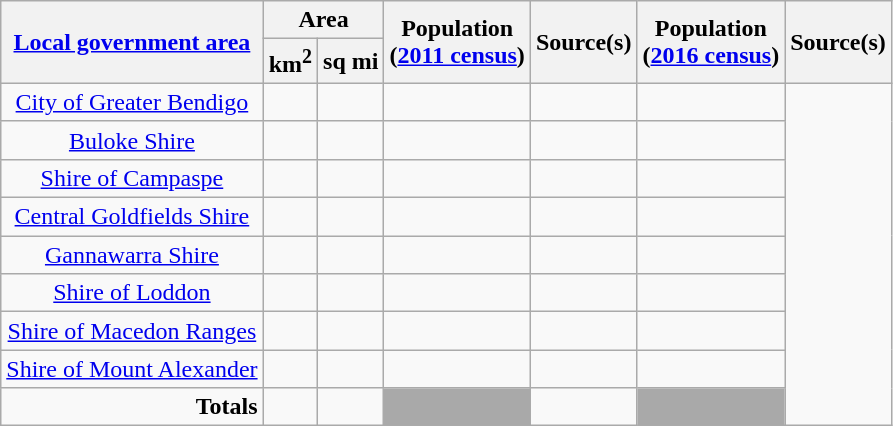<table class="wikitable sortable plainrowheaders" style="text-align:center;">
<tr>
<th scope="col" rowspan="2"><a href='#'>Local government area</a></th>
<th scope="col" colspan="2">Area</th>
<th scope="col" rowspan="2">Population<br>(<a href='#'>2011 census</a>)</th>
<th scope="col" rowspan="2">Source(s)</th>
<th scope="col" rowspan="2">Population<br>(<a href='#'>2016 census</a>)</th>
<th scope="col" rowspan="2">Source(s)</th>
</tr>
<tr>
<th scope="col">km<sup>2</sup></th>
<th scope="col">sq mi</th>
</tr>
<tr>
<td scope="row"><a href='#'>City of Greater Bendigo</a></td>
<td></td>
<td align="right"></td>
<td></td>
<td align="right"></td>
<td></td>
</tr>
<tr>
<td scope="row"><a href='#'>Buloke Shire</a></td>
<td></td>
<td align="right"></td>
<td></td>
<td align="right"></td>
<td></td>
</tr>
<tr>
<td scope="row"><a href='#'>Shire of Campaspe</a></td>
<td></td>
<td align="right"></td>
<td></td>
<td align="right"></td>
<td></td>
</tr>
<tr>
<td scope="row"><a href='#'>Central Goldfields Shire</a></td>
<td></td>
<td align="right"></td>
<td></td>
<td align="right"></td>
<td></td>
</tr>
<tr>
<td scope="row"><a href='#'>Gannawarra Shire</a></td>
<td></td>
<td align="right"></td>
<td></td>
<td align="right"></td>
<td></td>
</tr>
<tr>
<td scope="row"><a href='#'>Shire of Loddon</a></td>
<td></td>
<td align="right"></td>
<td></td>
<td align="right"></td>
<td></td>
</tr>
<tr>
<td scope="row"><a href='#'>Shire of Macedon Ranges</a></td>
<td></td>
<td align="right"></td>
<td></td>
<td align="right"></td>
<td></td>
</tr>
<tr>
<td scope="row"><a href='#'>Shire of Mount Alexander</a></td>
<td></td>
<td align="right"></td>
<td></td>
<td align="right"></td>
<td></td>
</tr>
<tr>
<td scope="row" align="right"><strong>Totals</strong></td>
<td></td>
<td align="right"><strong></strong></td>
<td style="background:darkgrey;"></td>
<td align="right"><strong></strong></td>
<td style="background:darkgrey;"></td>
</tr>
</table>
